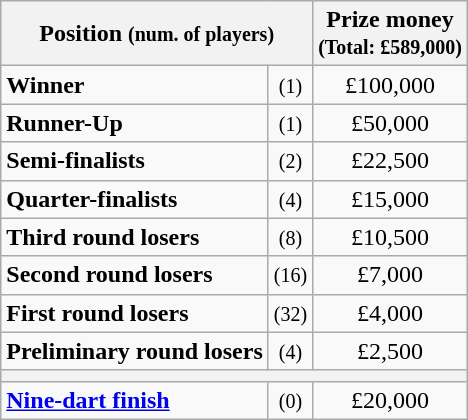<table class="wikitable">
<tr>
<th colspan=2>Position <small>(num. of players)</small></th>
<th>Prize money<br><small>(Total: £589,000)</small></th>
</tr>
<tr>
<td><strong>Winner</strong></td>
<td align=center><small>(1)</small></td>
<td align=center>£100,000</td>
</tr>
<tr>
<td><strong>Runner-Up</strong></td>
<td align=center><small>(1)</small></td>
<td align=center>£50,000</td>
</tr>
<tr>
<td><strong>Semi-finalists</strong></td>
<td align=center><small>(2)</small></td>
<td align=center>£22,500</td>
</tr>
<tr>
<td><strong>Quarter-finalists</strong></td>
<td align=center><small>(4)</small></td>
<td align=center>£15,000</td>
</tr>
<tr>
<td><strong>Third round losers</strong></td>
<td align=center><small>(8)</small></td>
<td align=center>£10,500</td>
</tr>
<tr>
<td><strong>Second round losers</strong></td>
<td align=center><small>(16)</small></td>
<td align=center>£7,000</td>
</tr>
<tr>
<td><strong>First round losers</strong></td>
<td align=center><small>(32)</small></td>
<td align=center>£4,000</td>
</tr>
<tr>
<td><strong>Preliminary round losers</strong></td>
<td align=center><small>(4)</small></td>
<td align=center>£2,500</td>
</tr>
<tr>
<th colspan=3></th>
</tr>
<tr>
<td><strong><a href='#'>Nine-dart finish</a></strong></td>
<td align=center><small>(0)</small></td>
<td align=center>£20,000</td>
</tr>
</table>
